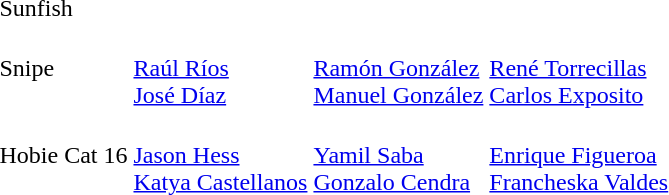<table>
<tr>
<td>Sunfish</td>
<td></td>
<td></td>
<td></td>
</tr>
<tr>
<td>Snipe</td>
<td><br><a href='#'>Raúl Ríos</a><br><a href='#'>José Díaz</a></td>
<td><br><a href='#'>Ramón González</a><br><a href='#'>Manuel González</a></td>
<td><br><a href='#'>René Torrecillas</a><br><a href='#'>Carlos Exposito</a></td>
</tr>
<tr>
<td>Hobie Cat 16</td>
<td><br><a href='#'>Jason Hess</a><br><a href='#'>Katya Castellanos</a></td>
<td><br><a href='#'>Yamil Saba</a><br><a href='#'>Gonzalo Cendra</a></td>
<td><br><a href='#'>Enrique Figueroa</a><br><a href='#'>Francheska Valdes</a></td>
</tr>
</table>
